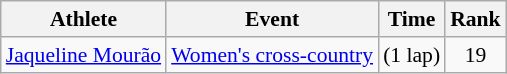<table class=wikitable style="font-size:90%">
<tr>
<th>Athlete</th>
<th>Event</th>
<th>Time</th>
<th>Rank</th>
</tr>
<tr align=center>
<td align=left><a href='#'>Jaqueline Mourão</a></td>
<td align=left><a href='#'>Women's cross-country</a></td>
<td> (1 lap)</td>
<td>19</td>
</tr>
</table>
